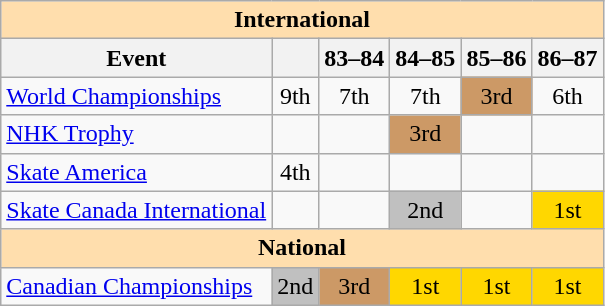<table class="wikitable" style="text-align:center">
<tr>
<th style="background-color: #ffdead; " colspan=6 align=center>International</th>
</tr>
<tr>
<th>Event</th>
<th></th>
<th>83–84</th>
<th>84–85</th>
<th>85–86</th>
<th>86–87</th>
</tr>
<tr>
<td align=left><a href='#'>World Championships</a></td>
<td>9th</td>
<td>7th</td>
<td>7th</td>
<td bgcolor=cc9966>3rd</td>
<td>6th</td>
</tr>
<tr>
<td align=left><a href='#'>NHK Trophy</a></td>
<td></td>
<td></td>
<td bgcolor=cc9966>3rd</td>
<td></td>
<td></td>
</tr>
<tr>
<td align=left><a href='#'>Skate America</a></td>
<td>4th</td>
<td></td>
<td></td>
<td></td>
<td></td>
</tr>
<tr>
<td align=left><a href='#'>Skate Canada International</a></td>
<td></td>
<td></td>
<td bgcolor=silver>2nd</td>
<td></td>
<td bgcolor=gold>1st</td>
</tr>
<tr>
<th style="background-color: #ffdead; " colspan=6 align=center>National</th>
</tr>
<tr>
<td align=left><a href='#'>Canadian Championships</a></td>
<td bgcolor=silver>2nd</td>
<td bgcolor=cc9966>3rd</td>
<td bgcolor=gold>1st</td>
<td bgcolor=gold>1st</td>
<td bgcolor=gold>1st</td>
</tr>
</table>
